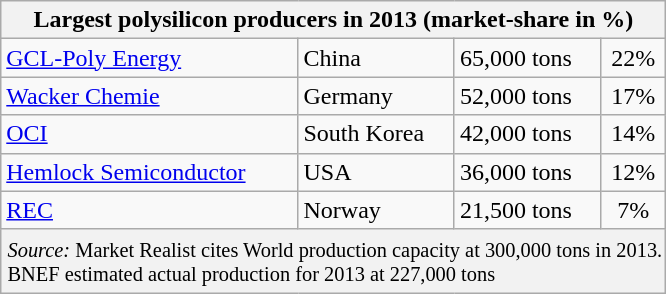<table class="wikitable">
<tr>
<th colspan=4>Largest polysilicon producers in 2013 (market-share in %)</th>
</tr>
<tr>
<td><a href='#'>GCL-Poly Energy</a></td>
<td>China</td>
<td>65,000 tons</td>
<td align=center>22%</td>
</tr>
<tr>
<td><a href='#'>Wacker Chemie</a></td>
<td>Germany</td>
<td>52,000 tons</td>
<td align=center>17%</td>
</tr>
<tr>
<td><a href='#'>OCI</a></td>
<td>South Korea</td>
<td>42,000 tons</td>
<td align=center>14%</td>
</tr>
<tr>
<td><a href='#'>Hemlock Semiconductor</a></td>
<td>USA</td>
<td>36,000 tons</td>
<td align=center>12%</td>
</tr>
<tr>
<td><a href='#'>REC</a></td>
<td>Norway</td>
<td>21,500 tons</td>
<td align=center>7%</td>
</tr>
<tr>
<th colspan=4 style="font-weight: normal; font-size: 0.85em; text-align: left; padding: 6px 2px 4px 4px;"><em>Source:</em> Market Realist cites World production capacity at 300,000 tons in 2013.<br>BNEF estimated actual production for 2013 at 227,000 tons</th>
</tr>
</table>
